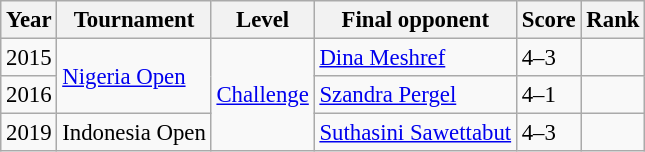<table class="sortable wikitable" style="font-size: 95%;">
<tr>
<th>Year</th>
<th>Tournament</th>
<th>Level</th>
<th>Final opponent</th>
<th>Score</th>
<th>Rank</th>
</tr>
<tr>
<td>2015</td>
<td rowspan=2><a href='#'>Nigeria Open</a></td>
<td rowspan=3><a href='#'>Challenge</a></td>
<td><a href='#'>Dina Meshref</a></td>
<td>4–3</td>
<td></td>
</tr>
<tr>
<td>2016</td>
<td><a href='#'>Szandra Pergel</a></td>
<td>4–1</td>
<td></td>
</tr>
<tr>
<td>2019</td>
<td>Indonesia Open</td>
<td><a href='#'>Suthasini Sawettabut</a></td>
<td>4–3</td>
<td></td>
</tr>
</table>
